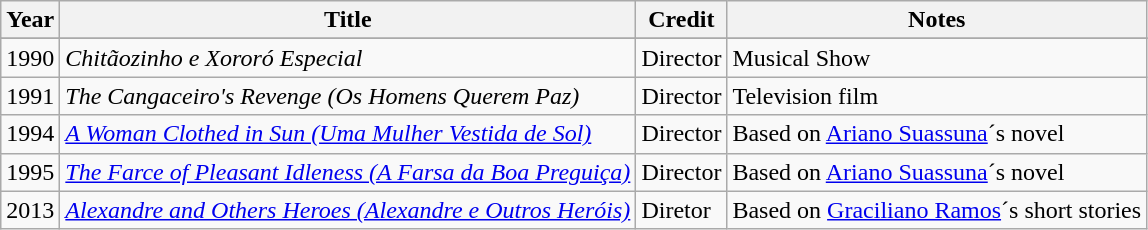<table class="wikitable">
<tr>
<th>Year</th>
<th>Title</th>
<th>Credit</th>
<th>Notes</th>
</tr>
<tr>
</tr>
<tr>
<td>1990</td>
<td><em>Chitãozinho e Xororó Especial</em></td>
<td>Director</td>
<td>Musical Show</td>
</tr>
<tr>
<td>1991</td>
<td><em>The Cangaceiro's Revenge (Os Homens Querem Paz)</em></td>
<td>Director</td>
<td>Television film</td>
</tr>
<tr>
<td>1994</td>
<td><em><a href='#'>A Woman Clothed in Sun (Uma Mulher Vestida de Sol)</a></em></td>
<td>Director</td>
<td>Based on <a href='#'>Ariano Suassuna</a>´s novel</td>
</tr>
<tr>
<td>1995</td>
<td><em><a href='#'>The Farce of Pleasant Idleness (A Farsa da Boa Preguiça)</a></em></td>
<td>Director</td>
<td>Based on <a href='#'>Ariano Suassuna</a>´s novel</td>
</tr>
<tr>
<td>2013</td>
<td><em><a href='#'>Alexandre and Others Heroes (Alexandre e Outros Heróis)</a></em></td>
<td>Diretor</td>
<td>Based on <a href='#'>Graciliano Ramos</a>´s short stories</td>
</tr>
</table>
